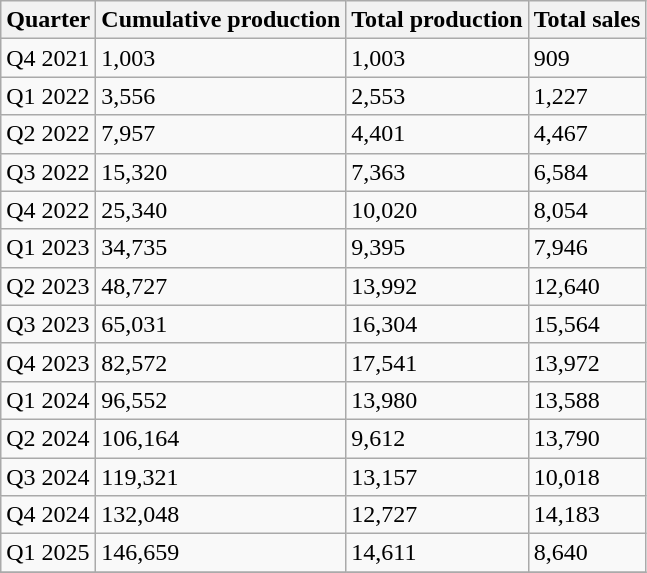<table class="wikitable sortable">
<tr>
<th>Quarter</th>
<th>Cumulative  production</th>
<th>Total  production</th>
<th>Total  sales</th>
</tr>
<tr>
<td>Q4 2021</td>
<td>1,003</td>
<td>1,003</td>
<td>909</td>
</tr>
<tr>
<td>Q1 2022</td>
<td>3,556</td>
<td>2,553</td>
<td>1,227</td>
</tr>
<tr>
<td>Q2 2022</td>
<td>7,957</td>
<td>4,401</td>
<td>4,467</td>
</tr>
<tr>
<td>Q3 2022</td>
<td>15,320</td>
<td>7,363</td>
<td>6,584</td>
</tr>
<tr>
<td>Q4 2022</td>
<td>25,340</td>
<td>10,020</td>
<td>8,054</td>
</tr>
<tr>
<td>Q1 2023</td>
<td>34,735</td>
<td>9,395</td>
<td>7,946</td>
</tr>
<tr>
<td>Q2 2023</td>
<td>48,727</td>
<td>13,992</td>
<td>12,640</td>
</tr>
<tr>
<td>Q3 2023</td>
<td>65,031</td>
<td>16,304</td>
<td>15,564</td>
</tr>
<tr>
<td>Q4 2023</td>
<td>82,572</td>
<td>17,541</td>
<td>13,972</td>
</tr>
<tr>
<td>Q1 2024</td>
<td>96,552</td>
<td>13,980</td>
<td>13,588</td>
</tr>
<tr>
<td>Q2 2024</td>
<td>106,164</td>
<td>9,612</td>
<td>13,790</td>
</tr>
<tr>
<td>Q3 2024</td>
<td>119,321</td>
<td>13,157</td>
<td>10,018</td>
</tr>
<tr>
<td>Q4 2024</td>
<td>132,048</td>
<td>12,727</td>
<td>14,183</td>
</tr>
<tr>
<td>Q1 2025</td>
<td>146,659</td>
<td>14,611</td>
<td>8,640</td>
</tr>
<tr>
</tr>
</table>
